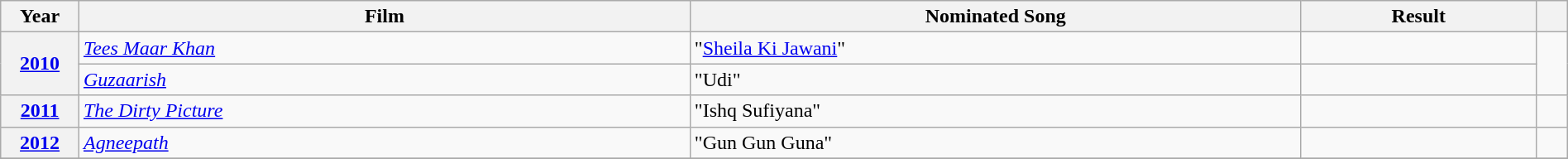<table class="wikitable plainrowheaders" width="100%" textcolor:#000;">
<tr>
<th scope="col" width=5%><strong>Year</strong></th>
<th scope="col" width=39%><strong>Film</strong></th>
<th scope="col" width=39%><strong>Nominated Song</strong></th>
<th scope="col" width=15%><strong>Result</strong></th>
<th scope="col" width=2%><strong></strong></th>
</tr>
<tr>
<th scope="row" rowspan="2"><a href='#'>2010</a></th>
<td><em><a href='#'>Tees Maar Khan</a></em></td>
<td>"<a href='#'>Sheila Ki Jawani</a>"</td>
<td></td>
<td style="text-align:center;" rowspan="2"></td>
</tr>
<tr>
<td><em><a href='#'>Guzaarish</a></em></td>
<td>"Udi"</td>
<td></td>
</tr>
<tr>
<th scope="row"><a href='#'>2011</a></th>
<td><em><a href='#'>The Dirty Picture</a></em></td>
<td>"Ishq Sufiyana"</td>
<td></td>
<td style="text-align:center;"></td>
</tr>
<tr>
<th scope="row"><a href='#'>2012</a></th>
<td><em><a href='#'>Agneepath</a></em></td>
<td>"Gun Gun Guna"</td>
<td></td>
<td style="text-align:center;"></td>
</tr>
<tr>
</tr>
</table>
